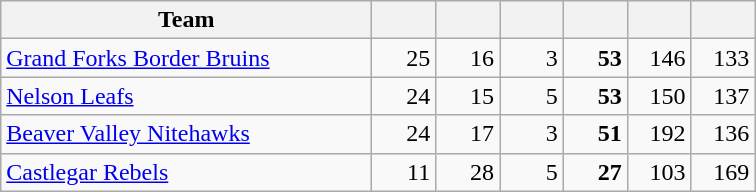<table class="wikitable sortable" style="text-align: right">
<tr>
<th style="width:15em">Team</th>
<th style="width:2.2em"></th>
<th style="width:2.2em"></th>
<th style="width:2.2em"></th>
<th style="width:2.2em"></th>
<th style="width:2.2em"></th>
<th style="width:2.2em"></th>
</tr>
<tr>
<td align="left"><a href='#'>Grand Forks Border Bruins</a></td>
<td>25</td>
<td>16</td>
<td>3</td>
<td><strong>53</strong></td>
<td>146</td>
<td>133</td>
</tr>
<tr>
<td align="left"><a href='#'>Nelson Leafs</a></td>
<td>24</td>
<td>15</td>
<td>5</td>
<td><strong>53</strong></td>
<td>150</td>
<td>137</td>
</tr>
<tr>
<td align="left"><a href='#'>Beaver Valley Nitehawks</a></td>
<td>24</td>
<td>17</td>
<td>3</td>
<td><strong>51</strong></td>
<td>192</td>
<td>136</td>
</tr>
<tr>
<td align="left"><a href='#'>Castlegar Rebels</a></td>
<td>11</td>
<td>28</td>
<td>5</td>
<td><strong>27</strong></td>
<td>103</td>
<td>169</td>
</tr>
</table>
